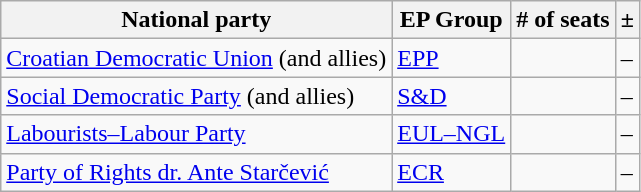<table class="wikitable">
<tr>
<th>National party</th>
<th>EP Group</th>
<th># of seats</th>
<th>±</th>
</tr>
<tr>
<td> <a href='#'>Croatian Democratic Union</a> (and allies)</td>
<td> <a href='#'>EPP</a></td>
<td></td>
<td>–</td>
</tr>
<tr>
<td> <a href='#'>Social Democratic Party</a> (and allies)</td>
<td> <a href='#'>S&D</a></td>
<td></td>
<td>–</td>
</tr>
<tr>
<td> <a href='#'>Labourists–Labour Party</a></td>
<td> <a href='#'>EUL–NGL</a></td>
<td></td>
<td>–</td>
</tr>
<tr>
<td> <a href='#'>Party of Rights dr. Ante Starčević</a></td>
<td> <a href='#'>ECR</a></td>
<td></td>
<td>–</td>
</tr>
</table>
